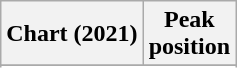<table class="wikitable sortable plainrowheaders">
<tr>
<th scope="col">Chart (2021)</th>
<th scope="col">Peak<br>position</th>
</tr>
<tr>
</tr>
<tr>
</tr>
<tr>
</tr>
<tr>
</tr>
<tr>
</tr>
</table>
